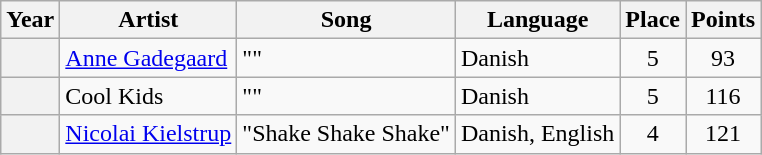<table class="wikitable sortable plainrowheaders">
<tr>
<th scope="col">Year</th>
<th scope="col">Artist</th>
<th scope="col">Song</th>
<th scope="col">Language</th>
<th scope="col" data-sort-type="number">Place</th>
<th scope="col" data-sort-type="number">Points</th>
</tr>
<tr>
<th scope="row" style="text-align:center;"></th>
<td><a href='#'>Anne Gadegaard</a></td>
<td>""</td>
<td>Danish</td>
<td style="text-align:center;">5</td>
<td style="text-align:center;">93</td>
</tr>
<tr>
<th scope="row" style="text-align:center;"></th>
<td>Cool Kids</td>
<td>""</td>
<td>Danish</td>
<td style="text-align:center;">5</td>
<td style="text-align:center;">116</td>
</tr>
<tr>
<th scope="row" style="text-align:center;"></th>
<td><a href='#'>Nicolai Kielstrup</a></td>
<td>"Shake Shake Shake"</td>
<td>Danish, English</td>
<td style="text-align:center;">4</td>
<td style="text-align:center;">121</td>
</tr>
</table>
